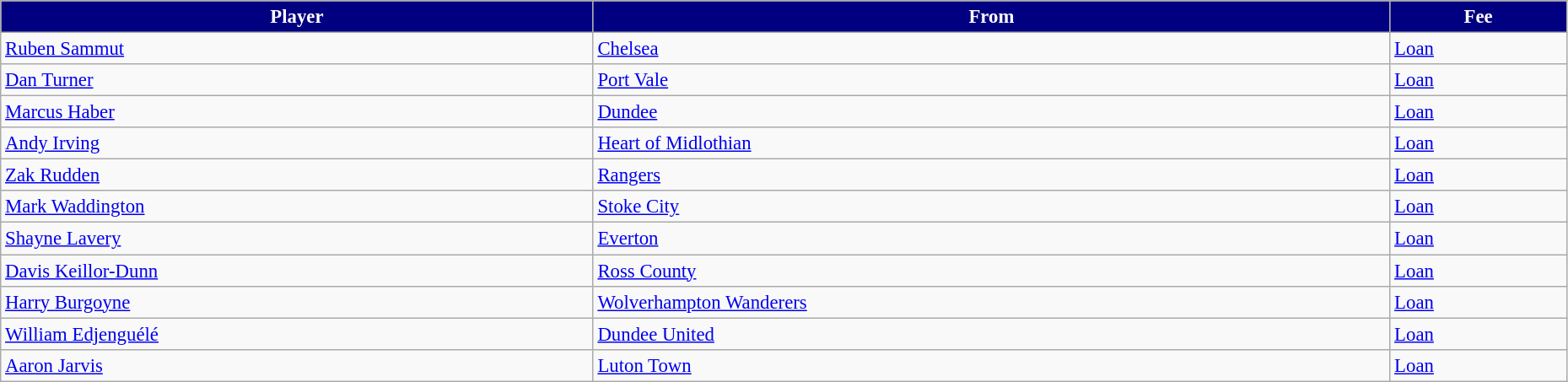<table class="wikitable" style="text-align:left; font-size:95%;width:98%;">
<tr>
<th style="background:navy; color:white;">Player</th>
<th style="background:navy; color:white;">From</th>
<th style="background:navy; color:white;">Fee</th>
</tr>
<tr>
<td> <a href='#'>Ruben Sammut</a></td>
<td> <a href='#'>Chelsea</a></td>
<td><a href='#'>Loan</a></td>
</tr>
<tr>
<td> <a href='#'>Dan Turner</a></td>
<td> <a href='#'>Port Vale</a></td>
<td><a href='#'>Loan</a></td>
</tr>
<tr>
<td> <a href='#'>Marcus Haber</a></td>
<td> <a href='#'>Dundee</a></td>
<td><a href='#'>Loan</a></td>
</tr>
<tr>
<td> <a href='#'>Andy Irving</a></td>
<td> <a href='#'>Heart of Midlothian</a></td>
<td><a href='#'>Loan</a></td>
</tr>
<tr>
<td> <a href='#'>Zak Rudden</a></td>
<td> <a href='#'>Rangers</a></td>
<td><a href='#'>Loan</a></td>
</tr>
<tr>
<td> <a href='#'>Mark Waddington</a></td>
<td> <a href='#'>Stoke City</a></td>
<td><a href='#'>Loan</a></td>
</tr>
<tr>
<td> <a href='#'>Shayne Lavery</a></td>
<td> <a href='#'>Everton</a></td>
<td><a href='#'>Loan</a></td>
</tr>
<tr>
<td> <a href='#'>Davis Keillor-Dunn</a></td>
<td> <a href='#'>Ross County</a></td>
<td><a href='#'>Loan</a></td>
</tr>
<tr>
<td> <a href='#'>Harry Burgoyne</a></td>
<td> <a href='#'>Wolverhampton Wanderers</a></td>
<td><a href='#'>Loan</a></td>
</tr>
<tr>
<td> <a href='#'>William Edjenguélé</a></td>
<td> <a href='#'>Dundee United</a></td>
<td><a href='#'>Loan</a></td>
</tr>
<tr>
<td> <a href='#'>Aaron Jarvis</a></td>
<td> <a href='#'>Luton Town</a></td>
<td><a href='#'>Loan</a></td>
</tr>
</table>
